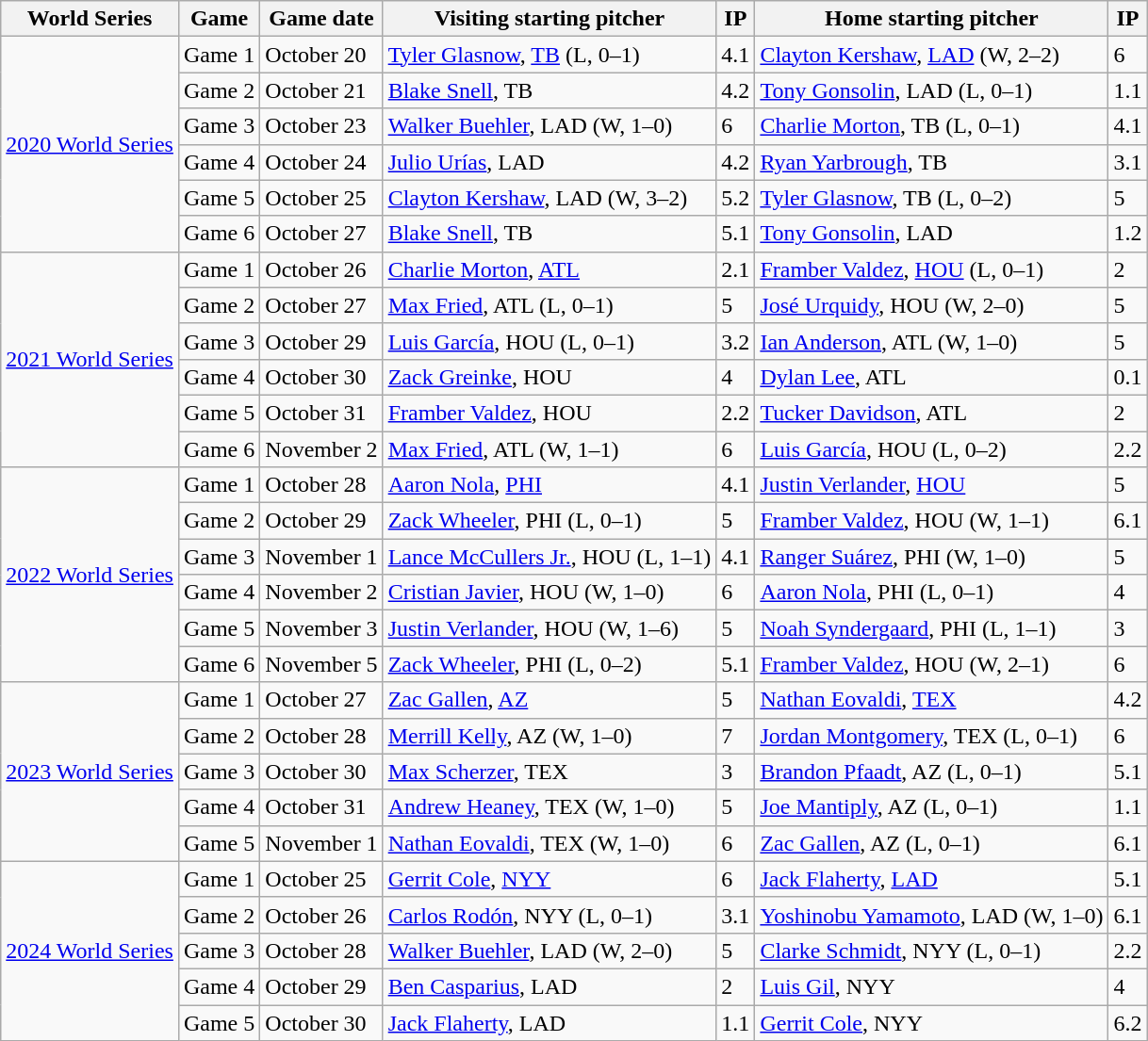<table class="wikitable">
<tr>
<th>World Series</th>
<th>Game</th>
<th>Game date</th>
<th>Visiting starting pitcher</th>
<th>IP</th>
<th>Home starting pitcher</th>
<th>IP</th>
</tr>
<tr>
<td rowspan=6><a href='#'>2020 World Series</a></td>
<td>Game 1</td>
<td>October 20</td>
<td><a href='#'>Tyler Glasnow</a>, <a href='#'>TB</a> (L, 0–1)</td>
<td>4.1</td>
<td><a href='#'>Clayton Kershaw</a>, <a href='#'>LAD</a> (W, 2–2)</td>
<td>6</td>
</tr>
<tr>
<td>Game 2</td>
<td>October 21</td>
<td><a href='#'>Blake Snell</a>, TB</td>
<td>4.2</td>
<td><a href='#'>Tony Gonsolin</a>, LAD (L, 0–1)</td>
<td>1.1</td>
</tr>
<tr>
<td>Game 3</td>
<td>October 23</td>
<td><a href='#'>Walker Buehler</a>, LAD (W, 1–0)</td>
<td>6</td>
<td><a href='#'>Charlie Morton</a>, TB (L, 0–1)</td>
<td>4.1</td>
</tr>
<tr>
<td>Game 4</td>
<td>October 24</td>
<td><a href='#'>Julio Urías</a>, LAD</td>
<td>4.2</td>
<td><a href='#'>Ryan Yarbrough</a>, TB</td>
<td>3.1</td>
</tr>
<tr>
<td>Game 5</td>
<td>October 25</td>
<td><a href='#'>Clayton Kershaw</a>, LAD (W, 3–2)</td>
<td>5.2</td>
<td><a href='#'>Tyler Glasnow</a>, TB (L, 0–2)</td>
<td>5</td>
</tr>
<tr>
<td>Game 6</td>
<td>October 27</td>
<td><a href='#'>Blake Snell</a>, TB</td>
<td>5.1</td>
<td><a href='#'>Tony Gonsolin</a>, LAD</td>
<td>1.2</td>
</tr>
<tr>
<td rowspan=6><a href='#'>2021 World Series</a></td>
<td>Game 1</td>
<td>October 26</td>
<td><a href='#'>Charlie Morton</a>, <a href='#'>ATL</a></td>
<td>2.1</td>
<td><a href='#'>Framber Valdez</a>, <a href='#'>HOU</a> (L, 0–1)</td>
<td>2</td>
</tr>
<tr>
<td>Game 2</td>
<td>October 27</td>
<td><a href='#'>Max Fried</a>, ATL (L, 0–1)</td>
<td>5</td>
<td><a href='#'>José Urquidy</a>, HOU (W, 2–0)</td>
<td>5</td>
</tr>
<tr>
<td>Game 3</td>
<td>October 29</td>
<td><a href='#'>Luis García</a>, HOU (L, 0–1)</td>
<td>3.2</td>
<td><a href='#'>Ian Anderson</a>, ATL (W, 1–0)</td>
<td>5</td>
</tr>
<tr>
<td>Game 4</td>
<td>October 30</td>
<td><a href='#'>Zack Greinke</a>, HOU</td>
<td>4</td>
<td><a href='#'>Dylan Lee</a>, ATL</td>
<td>0.1</td>
</tr>
<tr>
<td>Game 5</td>
<td>October 31</td>
<td><a href='#'>Framber Valdez</a>, HOU</td>
<td>2.2</td>
<td><a href='#'>Tucker Davidson</a>, ATL</td>
<td>2</td>
</tr>
<tr>
<td>Game 6</td>
<td>November 2</td>
<td><a href='#'>Max Fried</a>, ATL (W, 1–1)</td>
<td>6</td>
<td><a href='#'>Luis García</a>, HOU (L, 0–2)</td>
<td>2.2</td>
</tr>
<tr>
<td rowspan="6"><a href='#'>2022 World Series</a></td>
<td>Game 1</td>
<td>October 28</td>
<td><a href='#'>Aaron Nola</a>, <a href='#'>PHI</a></td>
<td>4.1</td>
<td><a href='#'>Justin Verlander</a>, <a href='#'>HOU</a></td>
<td>5</td>
</tr>
<tr>
<td>Game 2</td>
<td>October 29</td>
<td><a href='#'>Zack Wheeler</a>, PHI (L, 0–1)</td>
<td>5</td>
<td><a href='#'>Framber Valdez</a>, HOU (W, 1–1)</td>
<td>6.1</td>
</tr>
<tr>
<td>Game 3</td>
<td>November 1</td>
<td><a href='#'>Lance McCullers Jr.</a>, HOU (L, 1–1)</td>
<td>4.1</td>
<td><a href='#'>Ranger Suárez</a>, PHI (W, 1–0)</td>
<td>5</td>
</tr>
<tr>
<td>Game 4</td>
<td>November 2</td>
<td><a href='#'>Cristian Javier</a>, HOU (W, 1–0)</td>
<td>6</td>
<td><a href='#'>Aaron Nola</a>, PHI (L, 0–1)</td>
<td>4</td>
</tr>
<tr>
<td>Game 5</td>
<td>November 3</td>
<td><a href='#'>Justin Verlander</a>, HOU (W, 1–6)</td>
<td>5</td>
<td><a href='#'>Noah Syndergaard</a>, PHI (L, 1–1)</td>
<td>3</td>
</tr>
<tr>
<td>Game 6</td>
<td>November 5</td>
<td><a href='#'>Zack Wheeler</a>, PHI (L, 0–2)</td>
<td>5.1</td>
<td><a href='#'>Framber Valdez</a>, HOU (W, 2–1)</td>
<td>6</td>
</tr>
<tr>
<td rowspan="5"><a href='#'>2023 World Series</a></td>
<td>Game 1</td>
<td>October 27</td>
<td><a href='#'>Zac Gallen</a>, <a href='#'>AZ</a></td>
<td>5</td>
<td><a href='#'>Nathan Eovaldi</a>, <a href='#'>TEX</a></td>
<td>4.2</td>
</tr>
<tr>
<td>Game 2</td>
<td>October 28</td>
<td><a href='#'>Merrill Kelly</a>, AZ (W, 1–0)</td>
<td>7</td>
<td><a href='#'>Jordan Montgomery</a>, TEX (L, 0–1)</td>
<td>6</td>
</tr>
<tr>
<td>Game 3</td>
<td>October 30</td>
<td><a href='#'>Max Scherzer</a>, TEX</td>
<td>3</td>
<td><a href='#'>Brandon Pfaadt</a>, AZ (L, 0–1)</td>
<td>5.1</td>
</tr>
<tr>
<td>Game 4</td>
<td>October 31</td>
<td><a href='#'>Andrew Heaney</a>, TEX (W, 1–0)</td>
<td>5</td>
<td><a href='#'>Joe Mantiply</a>, AZ (L, 0–1)</td>
<td>1.1</td>
</tr>
<tr>
<td>Game 5</td>
<td>November 1</td>
<td><a href='#'>Nathan Eovaldi</a>, TEX (W, 1–0)</td>
<td>6</td>
<td><a href='#'>Zac Gallen</a>, AZ (L, 0–1)</td>
<td>6.1</td>
</tr>
<tr>
<td rowspan="5"><a href='#'>2024 World Series</a></td>
<td>Game 1</td>
<td>October 25</td>
<td><a href='#'>Gerrit Cole</a>, <a href='#'>NYY</a></td>
<td>6</td>
<td><a href='#'>Jack Flaherty</a>, <a href='#'>LAD</a></td>
<td>5.1</td>
</tr>
<tr>
<td>Game 2</td>
<td>October 26</td>
<td><a href='#'>Carlos Rodón</a>, NYY (L, 0–1)</td>
<td>3.1</td>
<td><a href='#'>Yoshinobu Yamamoto</a>, LAD (W, 1–0)</td>
<td>6.1</td>
</tr>
<tr>
<td>Game 3</td>
<td>October 28</td>
<td><a href='#'>Walker Buehler</a>, LAD (W, 2–0)</td>
<td>5</td>
<td><a href='#'>Clarke Schmidt</a>, NYY (L, 0–1)</td>
<td>2.2</td>
</tr>
<tr>
<td>Game 4</td>
<td>October 29</td>
<td><a href='#'>Ben Casparius</a>, LAD</td>
<td>2</td>
<td><a href='#'>Luis Gil</a>, NYY</td>
<td>4</td>
</tr>
<tr>
<td>Game 5</td>
<td>October 30</td>
<td><a href='#'>Jack Flaherty</a>, LAD</td>
<td>1.1</td>
<td><a href='#'>Gerrit Cole</a>, NYY</td>
<td>6.2</td>
</tr>
</table>
